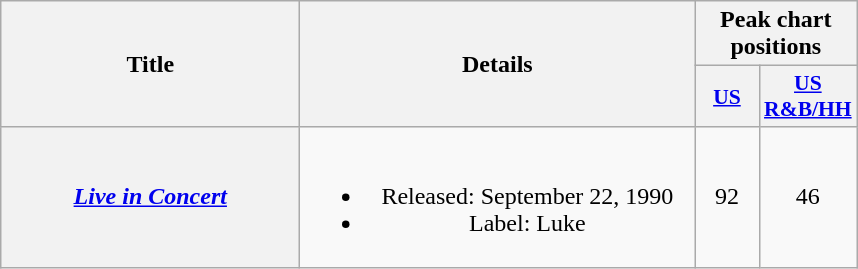<table class="wikitable plainrowheaders" style="text-align:center;">
<tr>
<th scope="col" rowspan="2" style="width:12em;">Title</th>
<th scope="col" rowspan="2" style="width:16em;">Details</th>
<th scope="col" colspan="2">Peak chart positions</th>
</tr>
<tr>
<th scope="col" style="width:2.5em;font-size:90%;"><a href='#'>US</a><br></th>
<th scope="col" style="width:2.5em;font-size:90%;"><a href='#'>US R&B/HH</a><br></th>
</tr>
<tr>
<th scope="row"><em><a href='#'>Live in Concert</a></em></th>
<td><br><ul><li>Released: September 22, 1990</li><li>Label: Luke</li></ul></td>
<td>92</td>
<td>46</td>
</tr>
</table>
